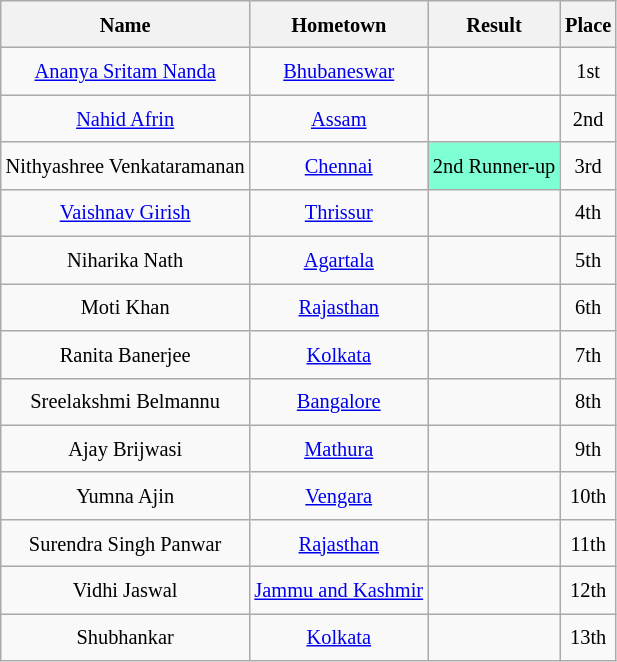<table class="wikitable sortable" style=" text-align:center; font-size:85%;  line-height:25px; width:auto;">
<tr>
<th>Name</th>
<th>Hometown</th>
<th>Result</th>
<th>Place</th>
</tr>
<tr>
<td><a href='#'>Ananya Sritam Nanda</a></td>
<td><a href='#'>Bhubaneswar</a></td>
<td></td>
<td>1st</td>
</tr>
<tr>
<td><a href='#'>Nahid Afrin</a></td>
<td><a href='#'>Assam</a></td>
<td></td>
<td>2nd</td>
</tr>
<tr>
<td>Nithyashree Venkataramanan</td>
<td><a href='#'>Chennai</a></td>
<td style="background:#7FFFD4;">2nd Runner-up</td>
<td>3rd</td>
</tr>
<tr>
<td><a href='#'>Vaishnav Girish</a></td>
<td><a href='#'>Thrissur</a></td>
<td></td>
<td>4th</td>
</tr>
<tr>
<td>Niharika Nath</td>
<td><a href='#'>Agartala</a></td>
<td></td>
<td>5th</td>
</tr>
<tr>
<td>Moti Khan</td>
<td><a href='#'>Rajasthan</a></td>
<td></td>
<td>6th</td>
</tr>
<tr>
<td>Ranita Banerjee</td>
<td><a href='#'>Kolkata</a></td>
<td></td>
<td>7th</td>
</tr>
<tr>
<td>Sreelakshmi Belmannu</td>
<td><a href='#'>Bangalore</a></td>
<td></td>
<td>8th</td>
</tr>
<tr>
<td>Ajay Brijwasi</td>
<td><a href='#'>Mathura</a></td>
<td></td>
<td>9th</td>
</tr>
<tr>
<td>Yumna Ajin</td>
<td><a href='#'>Vengara</a></td>
<td></td>
<td>10th</td>
</tr>
<tr>
<td>Surendra Singh Panwar</td>
<td><a href='#'>Rajasthan</a></td>
<td></td>
<td>11th</td>
</tr>
<tr>
<td>Vidhi Jaswal</td>
<td><a href='#'>Jammu and Kashmir</a></td>
<td></td>
<td>12th</td>
</tr>
<tr>
<td>Shubhankar</td>
<td><a href='#'>Kolkata</a></td>
<td></td>
<td>13th</td>
</tr>
</table>
